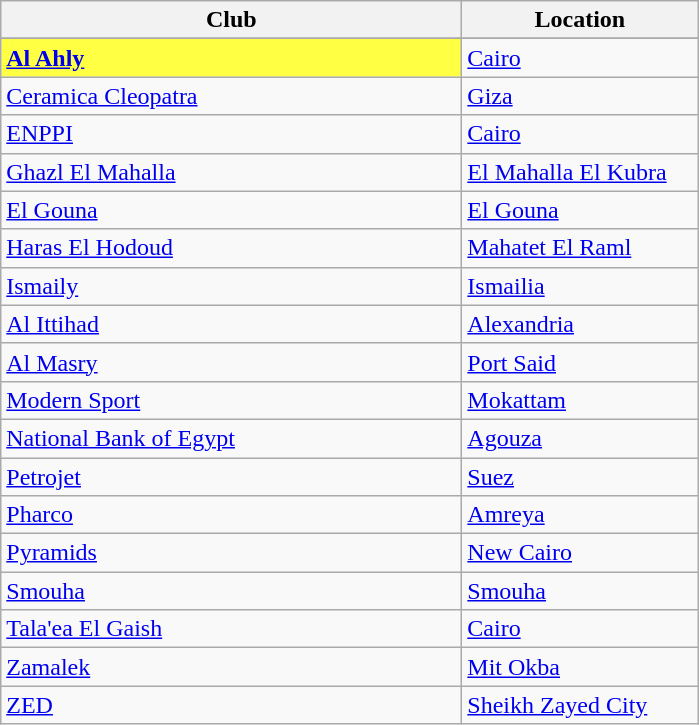<table class="wikitable sortable">
<tr>
<th width="300px" scope="col">Club</th>
<th width="150px" scope="col">Location</th>
</tr>
<tr>
</tr>
<tr>
<td bgcolor=#FFFF44><strong><a href='#'>Al Ahly</a></strong></td>
<td><a href='#'>Cairo</a></td>
</tr>
<tr>
<td><a href='#'>Ceramica Cleopatra</a></td>
<td><a href='#'>Giza</a></td>
</tr>
<tr>
<td><a href='#'>ENPPI</a></td>
<td><a href='#'>Cairo</a></td>
</tr>
<tr>
<td><a href='#'>Ghazl El Mahalla</a></td>
<td><a href='#'>El Mahalla El Kubra</a></td>
</tr>
<tr>
<td><a href='#'>El Gouna</a></td>
<td><a href='#'>El Gouna</a></td>
</tr>
<tr>
<td><a href='#'>Haras El Hodoud</a></td>
<td><a href='#'>Mahatet El Raml</a></td>
</tr>
<tr>
<td><a href='#'>Ismaily</a></td>
<td><a href='#'>Ismailia</a></td>
</tr>
<tr>
<td><a href='#'>Al Ittihad</a></td>
<td><a href='#'>Alexandria</a></td>
</tr>
<tr>
<td><a href='#'>Al Masry</a></td>
<td><a href='#'>Port Said</a></td>
</tr>
<tr>
<td><a href='#'>Modern Sport</a></td>
<td><a href='#'>Mokattam</a></td>
</tr>
<tr>
<td><a href='#'>National Bank of Egypt</a></td>
<td><a href='#'>Agouza</a></td>
</tr>
<tr>
<td><a href='#'>Petrojet</a></td>
<td><a href='#'>Suez</a></td>
</tr>
<tr>
<td><a href='#'>Pharco</a></td>
<td><a href='#'>Amreya</a></td>
</tr>
<tr>
<td><a href='#'>Pyramids</a></td>
<td><a href='#'>New Cairo</a></td>
</tr>
<tr>
<td><a href='#'>Smouha</a></td>
<td><a href='#'>Smouha</a></td>
</tr>
<tr>
<td><a href='#'>Tala'ea El Gaish</a></td>
<td><a href='#'>Cairo</a></td>
</tr>
<tr>
<td><a href='#'>Zamalek</a></td>
<td><a href='#'>Mit Okba</a></td>
</tr>
<tr>
<td><a href='#'>ZED</a></td>
<td><a href='#'>Sheikh Zayed City</a></td>
</tr>
</table>
